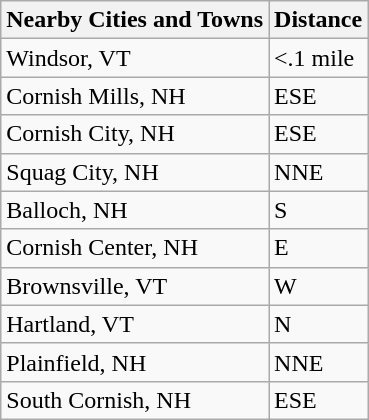<table class="wikitable">
<tr>
<th>Nearby Cities and Towns</th>
<th>Distance</th>
</tr>
<tr>
<td>Windsor, VT</td>
<td><.1 mile</td>
</tr>
<tr>
<td>Cornish Mills, NH</td>
<td> ESE</td>
</tr>
<tr>
<td>Cornish City, NH</td>
<td> ESE</td>
</tr>
<tr>
<td>Squag City, NH</td>
<td> NNE</td>
</tr>
<tr>
<td>Balloch, NH</td>
<td> S</td>
</tr>
<tr>
<td>Cornish Center, NH</td>
<td> E</td>
</tr>
<tr>
<td>Brownsville, VT</td>
<td> W</td>
</tr>
<tr>
<td>Hartland, VT</td>
<td> N</td>
</tr>
<tr>
<td>Plainfield, NH</td>
<td> NNE</td>
</tr>
<tr>
<td>South Cornish, NH</td>
<td> ESE</td>
</tr>
</table>
